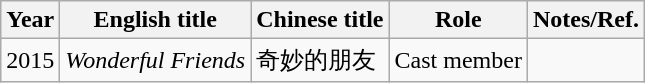<table class="wikitable sortable">
<tr>
<th>Year</th>
<th>English title</th>
<th>Chinese title</th>
<th>Role</th>
<th class="unsortable">Notes/Ref.</th>
</tr>
<tr>
<td>2015</td>
<td><em>Wonderful Friends</em></td>
<td>奇妙的朋友</td>
<td>Cast member</td>
<td></td>
</tr>
</table>
